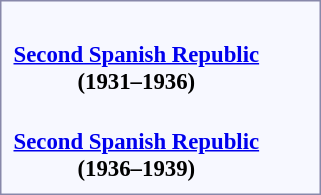<table style="border:1px solid #8888aa; background-color:#f7f8ff; padding:5px; font-size:95%; margin: 0px 12px 12px 0px;">
<tr>
<td align="center" rowspan=2><strong> <br><a href='#'>Second Spanish Republic</a></strong><br><strong>(1931–1936)</strong></td>
<td align="center" colspan=1></td>
<td align="center" colspan=1></td>
<td align="center" colspan=1></td>
<td align="center" colspan=1></td>
<td align="center" colspan=1></td>
<td align="center" colspan=1></td>
<td align="center" colspan=1></td>
<td align="center" colspan=1></td>
</tr>
<tr rowspan="2">
<td align="center" colspan=1></td>
<td align="center" colspan=1></td>
<td align="center" colspan=1></td>
<td align="center" colspan=1></td>
<td align="center" colspan=1></td>
<td align="center" colspan=1></td>
<td align="center" colspan=1></td>
<td align="center" colspan=1></td>
</tr>
<tr>
<td align="center" rowspan=2><strong> <br><a href='#'>Second Spanish Republic</a></strong><br><strong>(1936–1939)</strong></td>
<td align="center" colspan=1></td>
<td align="center" colspan=1></td>
<td align="center" colspan=1></td>
<td align="center" colspan=1></td>
<td align="center" colspan=1></td>
<td align="center" colspan=1></td>
<td align="center" colspan=1></td>
<td align="center" colspan=1></td>
</tr>
<tr rowspan="2">
<td align="center" colspan=1></td>
<td align="center" colspan=1></td>
<td align="center" colspan=1></td>
<td align="center" colspan=1></td>
<td align="center" colspan=1></td>
<td align="center" colspan=1></td>
<td align="center" colspan=1></td>
<td align="center" colspan=1></td>
</tr>
</table>
